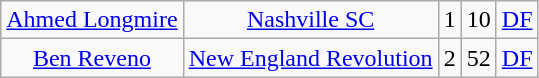<table class="wikitable" style="text-align:center;">
<tr>
<td><a href='#'>Ahmed Longmire</a></td>
<td><a href='#'>Nashville SC</a></td>
<td>1</td>
<td>10</td>
<td><a href='#'>DF</a></td>
</tr>
<tr>
<td><a href='#'>Ben Reveno</a></td>
<td><a href='#'>New England Revolution</a></td>
<td>2</td>
<td>52</td>
<td><a href='#'>DF</a></td>
</tr>
</table>
